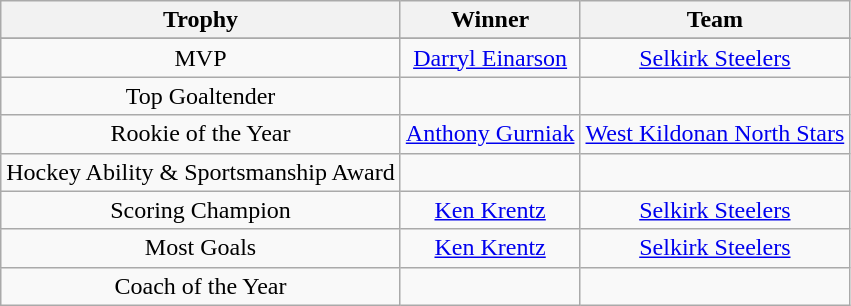<table class="wikitable" style="text-align:center">
<tr>
<th>Trophy</th>
<th>Winner</th>
<th>Team</th>
</tr>
<tr align="center">
</tr>
<tr>
<td>MVP</td>
<td><a href='#'>Darryl Einarson</a></td>
<td><a href='#'>Selkirk Steelers</a></td>
</tr>
<tr>
<td>Top Goaltender</td>
<td></td>
<td></td>
</tr>
<tr>
<td>Rookie of the Year</td>
<td><a href='#'>Anthony Gurniak</a></td>
<td><a href='#'>West Kildonan North Stars</a></td>
</tr>
<tr>
<td>Hockey Ability & Sportsmanship Award</td>
<td></td>
<td></td>
</tr>
<tr>
<td>Scoring Champion</td>
<td><a href='#'>Ken Krentz</a></td>
<td><a href='#'>Selkirk Steelers</a></td>
</tr>
<tr>
<td>Most Goals</td>
<td><a href='#'>Ken Krentz</a></td>
<td><a href='#'>Selkirk Steelers</a></td>
</tr>
<tr>
<td>Coach of the Year</td>
<td></td>
<td></td>
</tr>
</table>
